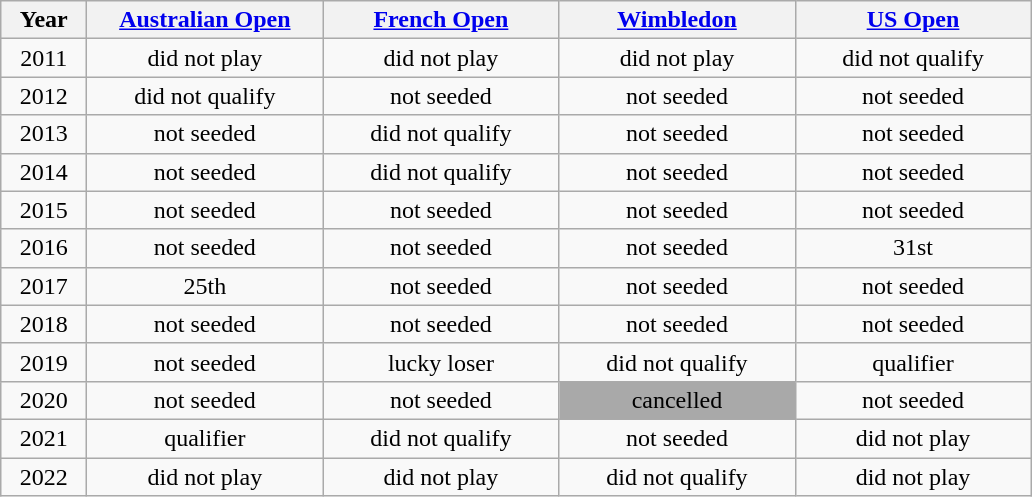<table class="wikitable" style="text-align:center">
<tr>
<th width="50">Year</th>
<th width="150"><a href='#'>Australian Open</a></th>
<th width="150"><a href='#'>French Open</a></th>
<th width="150"><a href='#'>Wimbledon</a></th>
<th width="150"><a href='#'>US Open</a></th>
</tr>
<tr>
<td>2011</td>
<td>did not play</td>
<td>did not play</td>
<td>did not play</td>
<td>did not qualify</td>
</tr>
<tr>
<td>2012</td>
<td>did not qualify</td>
<td>not seeded</td>
<td>not seeded</td>
<td>not seeded</td>
</tr>
<tr>
<td>2013</td>
<td>not seeded</td>
<td>did not qualify</td>
<td>not seeded</td>
<td>not seeded</td>
</tr>
<tr>
<td>2014</td>
<td>not seeded</td>
<td>did not qualify</td>
<td>not seeded</td>
<td>not seeded</td>
</tr>
<tr>
<td>2015</td>
<td>not seeded</td>
<td>not seeded</td>
<td>not seeded</td>
<td>not seeded</td>
</tr>
<tr>
<td>2016</td>
<td>not seeded</td>
<td>not seeded</td>
<td>not seeded</td>
<td>31st</td>
</tr>
<tr>
<td>2017</td>
<td>25th</td>
<td>not seeded</td>
<td>not seeded</td>
<td>not seeded</td>
</tr>
<tr>
<td>2018</td>
<td>not seeded</td>
<td>not seeded</td>
<td>not seeded</td>
<td>not seeded</td>
</tr>
<tr>
<td>2019</td>
<td>not seeded</td>
<td>lucky loser</td>
<td>did not qualify</td>
<td>qualifier</td>
</tr>
<tr>
<td>2020</td>
<td>not seeded</td>
<td>not seeded</td>
<td bgcolor=darkgray>cancelled</td>
<td>not seeded</td>
</tr>
<tr>
<td>2021</td>
<td>qualifier</td>
<td>did not qualify</td>
<td>not seeded</td>
<td>did not play</td>
</tr>
<tr>
<td>2022</td>
<td>did not play</td>
<td>did not play</td>
<td>did not qualify</td>
<td>did not play</td>
</tr>
</table>
